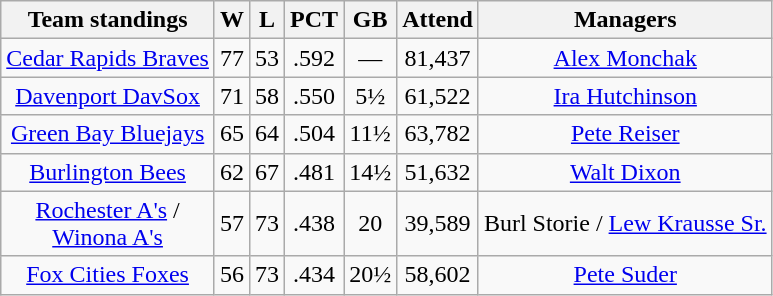<table class="wikitable">
<tr>
<th>Team standings</th>
<th>W</th>
<th>L</th>
<th>PCT</th>
<th>GB</th>
<th>Attend</th>
<th>Managers</th>
</tr>
<tr align=center>
<td><a href='#'>Cedar Rapids Braves</a></td>
<td>77</td>
<td>53</td>
<td>.592</td>
<td>—</td>
<td>81,437</td>
<td><a href='#'>Alex Monchak</a></td>
</tr>
<tr align=center>
<td><a href='#'>Davenport DavSox</a></td>
<td>71</td>
<td>58</td>
<td>.550</td>
<td>5½</td>
<td>61,522</td>
<td><a href='#'>Ira Hutchinson</a></td>
</tr>
<tr align=center>
<td><a href='#'>Green Bay Bluejays</a></td>
<td>65</td>
<td>64</td>
<td>.504</td>
<td>11½</td>
<td>63,782</td>
<td><a href='#'>Pete Reiser</a></td>
</tr>
<tr align=center>
<td><a href='#'>Burlington Bees</a></td>
<td>62</td>
<td>67</td>
<td>.481</td>
<td>14½</td>
<td>51,632</td>
<td><a href='#'>Walt Dixon</a></td>
</tr>
<tr align=center>
<td><a href='#'>Rochester A's</a> /<br> <a href='#'>Winona A's</a></td>
<td>57</td>
<td>73</td>
<td>.438</td>
<td>20</td>
<td>39,589</td>
<td>Burl Storie / <a href='#'>Lew Krausse Sr.</a></td>
</tr>
<tr align=center>
<td><a href='#'>Fox Cities Foxes</a></td>
<td>56</td>
<td>73</td>
<td>.434</td>
<td>20½</td>
<td>58,602</td>
<td><a href='#'>Pete Suder</a></td>
</tr>
</table>
